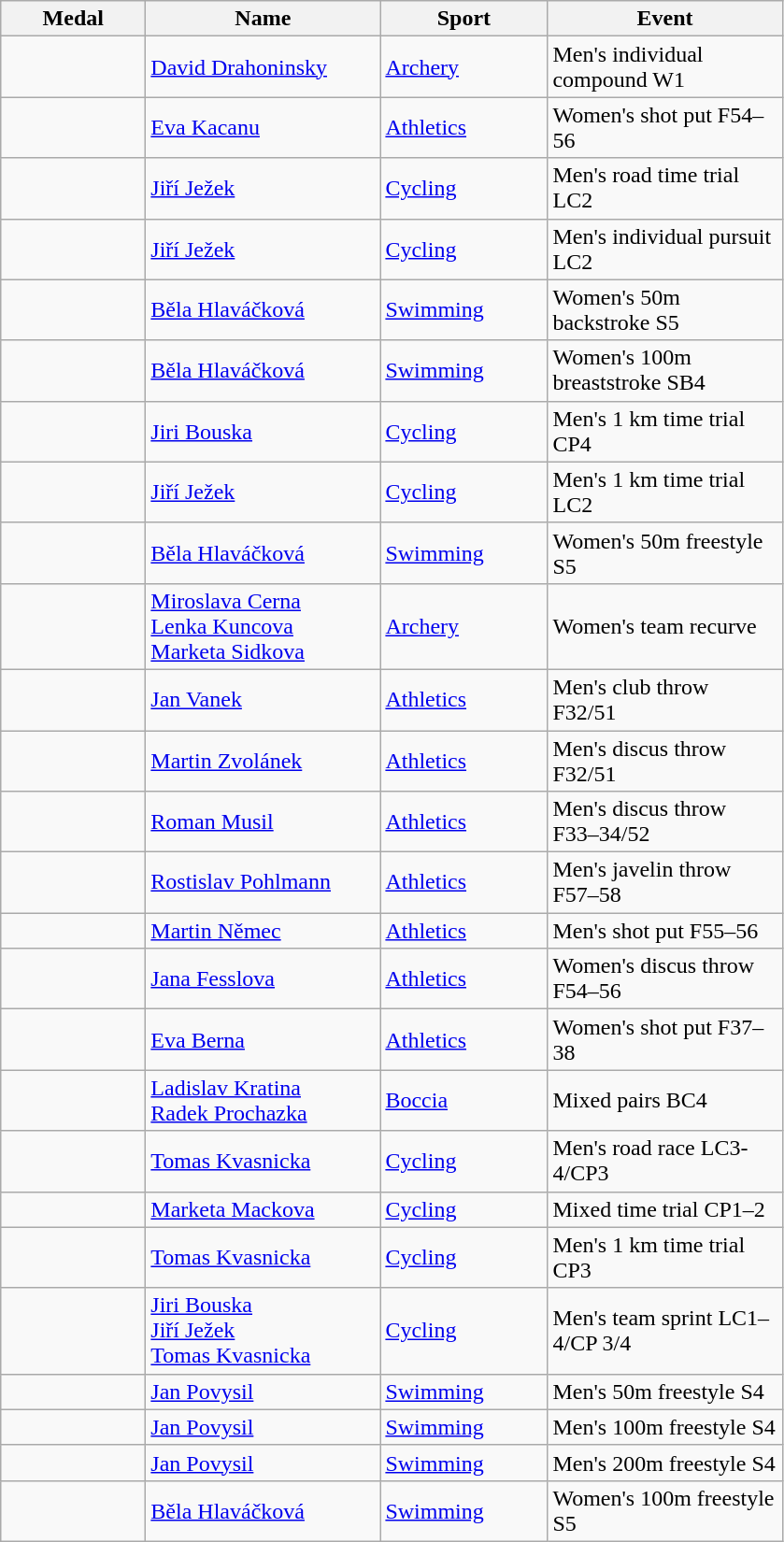<table class="wikitable">
<tr>
<th style="width:6em">Medal</th>
<th style="width:10em">Name</th>
<th style="width:7em">Sport</th>
<th style="width:10em">Event</th>
</tr>
<tr>
<td></td>
<td><a href='#'>David Drahoninsky</a></td>
<td><a href='#'>Archery</a></td>
<td>Men's individual compound W1</td>
</tr>
<tr>
<td></td>
<td><a href='#'>Eva Kacanu</a></td>
<td><a href='#'>Athletics</a></td>
<td>Women's shot put F54–56</td>
</tr>
<tr>
<td></td>
<td><a href='#'>Jiří Ježek</a></td>
<td><a href='#'>Cycling</a></td>
<td>Men's road time trial LC2</td>
</tr>
<tr>
<td></td>
<td><a href='#'>Jiří Ježek</a></td>
<td><a href='#'>Cycling</a></td>
<td>Men's individual pursuit LC2</td>
</tr>
<tr>
<td></td>
<td><a href='#'>Běla Hlaváčková</a></td>
<td><a href='#'>Swimming</a></td>
<td>Women's 50m backstroke S5</td>
</tr>
<tr>
<td></td>
<td><a href='#'>Běla Hlaváčková</a></td>
<td><a href='#'>Swimming</a></td>
<td>Women's 100m breaststroke SB4</td>
</tr>
<tr>
<td></td>
<td><a href='#'>Jiri Bouska</a></td>
<td><a href='#'>Cycling</a></td>
<td>Men's 1 km time trial CP4</td>
</tr>
<tr>
<td></td>
<td><a href='#'>Jiří Ježek</a></td>
<td><a href='#'>Cycling</a></td>
<td>Men's 1 km time trial LC2</td>
</tr>
<tr>
<td></td>
<td><a href='#'>Běla Hlaváčková</a></td>
<td><a href='#'>Swimming</a></td>
<td>Women's 50m freestyle S5</td>
</tr>
<tr>
<td></td>
<td><a href='#'>Miroslava Cerna</a><br> <a href='#'>Lenka Kuncova</a><br> <a href='#'>Marketa Sidkova</a></td>
<td><a href='#'>Archery</a></td>
<td>Women's team recurve</td>
</tr>
<tr>
<td></td>
<td><a href='#'>Jan Vanek</a></td>
<td><a href='#'>Athletics</a></td>
<td>Men's club throw F32/51</td>
</tr>
<tr>
<td></td>
<td><a href='#'>Martin Zvolánek</a></td>
<td><a href='#'>Athletics</a></td>
<td>Men's discus throw F32/51</td>
</tr>
<tr>
<td></td>
<td><a href='#'>Roman Musil</a></td>
<td><a href='#'>Athletics</a></td>
<td>Men's discus throw F33–34/52</td>
</tr>
<tr>
<td></td>
<td><a href='#'>Rostislav Pohlmann</a></td>
<td><a href='#'>Athletics</a></td>
<td>Men's javelin throw F57–58</td>
</tr>
<tr>
<td></td>
<td><a href='#'>Martin Němec</a></td>
<td><a href='#'>Athletics</a></td>
<td>Men's shot put F55–56</td>
</tr>
<tr>
<td></td>
<td><a href='#'>Jana Fesslova</a></td>
<td><a href='#'>Athletics</a></td>
<td>Women's discus throw F54–56</td>
</tr>
<tr>
<td></td>
<td><a href='#'>Eva Berna</a></td>
<td><a href='#'>Athletics</a></td>
<td>Women's shot put F37–38</td>
</tr>
<tr>
<td></td>
<td><a href='#'>Ladislav Kratina</a><br> <a href='#'>Radek Prochazka</a></td>
<td><a href='#'>Boccia</a></td>
<td>Mixed pairs BC4</td>
</tr>
<tr>
<td></td>
<td><a href='#'>Tomas Kvasnicka</a></td>
<td><a href='#'>Cycling</a></td>
<td>Men's road race LC3-4/CP3</td>
</tr>
<tr>
<td></td>
<td><a href='#'>Marketa Mackova</a></td>
<td><a href='#'>Cycling</a></td>
<td>Mixed time trial CP1–2</td>
</tr>
<tr>
<td></td>
<td><a href='#'>Tomas Kvasnicka</a></td>
<td><a href='#'>Cycling</a></td>
<td>Men's 1 km time trial CP3</td>
</tr>
<tr>
<td></td>
<td><a href='#'>Jiri Bouska</a><br> <a href='#'>Jiří Ježek</a><br> <a href='#'>Tomas Kvasnicka</a></td>
<td><a href='#'>Cycling</a></td>
<td>Men's team sprint LC1–4/CP 3/4</td>
</tr>
<tr>
<td></td>
<td><a href='#'>Jan Povysil</a></td>
<td><a href='#'>Swimming</a></td>
<td>Men's 50m freestyle S4</td>
</tr>
<tr>
<td></td>
<td><a href='#'>Jan Povysil</a></td>
<td><a href='#'>Swimming</a></td>
<td>Men's 100m freestyle S4</td>
</tr>
<tr>
<td></td>
<td><a href='#'>Jan Povysil</a></td>
<td><a href='#'>Swimming</a></td>
<td>Men's 200m freestyle S4</td>
</tr>
<tr>
<td></td>
<td><a href='#'>Běla Hlaváčková</a></td>
<td><a href='#'>Swimming</a></td>
<td>Women's 100m freestyle S5</td>
</tr>
</table>
